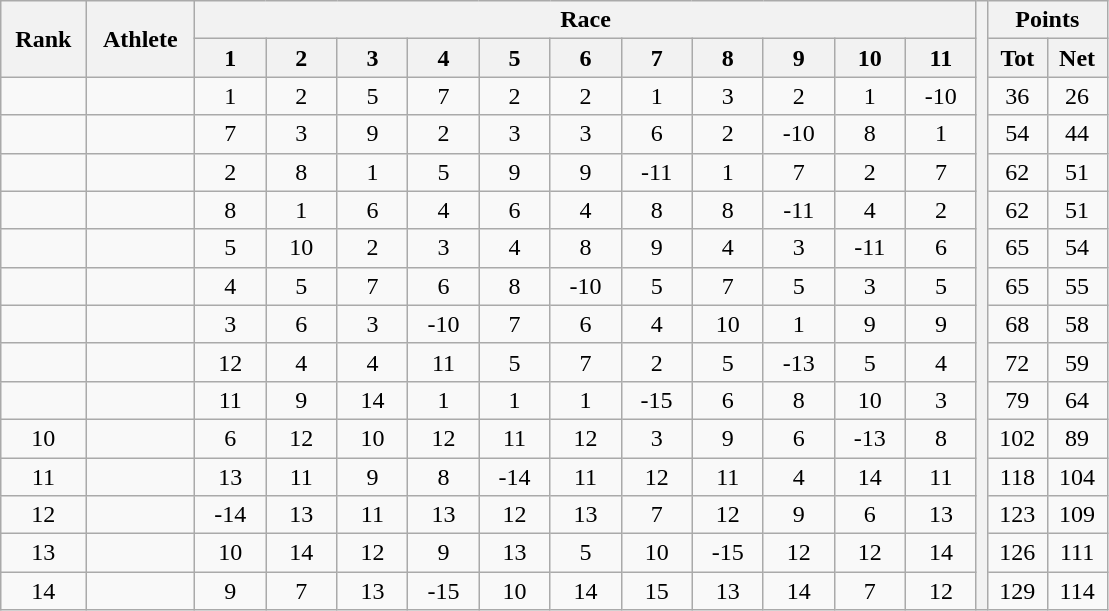<table class="wikitable" style="text-align:center">
<tr>
<th rowspan="2">Rank</th>
<th rowspan="2">Athlete</th>
<th colspan="11">Race</th>
<th width=1% rowspan=45></th>
<th colspan="2">Points</th>
</tr>
<tr>
<th width=40>1</th>
<th width=40>2</th>
<th width=40>3</th>
<th width=40>4</th>
<th width=40>5</th>
<th width=40>6</th>
<th width=40>7</th>
<th width=40>8</th>
<th width=40>9</th>
<th width=40>10</th>
<th width=40>11</th>
<th>Tot</th>
<th>Net</th>
</tr>
<tr>
<td></td>
<td align=left></td>
<td>1</td>
<td>2</td>
<td>5</td>
<td>7</td>
<td>2</td>
<td>2</td>
<td>1</td>
<td>3</td>
<td>2</td>
<td>1</td>
<td>-10</td>
<td>36</td>
<td>26</td>
</tr>
<tr>
<td></td>
<td align=left></td>
<td>7</td>
<td>3</td>
<td>9</td>
<td>2</td>
<td>3</td>
<td>3</td>
<td>6</td>
<td>2</td>
<td>-10</td>
<td>8</td>
<td>1</td>
<td>54</td>
<td>44</td>
</tr>
<tr>
<td></td>
<td align=left></td>
<td>2</td>
<td>8</td>
<td>1</td>
<td>5</td>
<td>9</td>
<td>9</td>
<td>-11</td>
<td>1</td>
<td>7</td>
<td>2</td>
<td>7</td>
<td>62</td>
<td>51</td>
</tr>
<tr>
<td></td>
<td align=left></td>
<td>8</td>
<td>1</td>
<td>6</td>
<td>4</td>
<td>6</td>
<td>4</td>
<td>8</td>
<td>8</td>
<td>-11</td>
<td>4</td>
<td>2</td>
<td>62</td>
<td>51</td>
</tr>
<tr>
<td></td>
<td align=left></td>
<td>5</td>
<td>10</td>
<td>2</td>
<td>3</td>
<td>4</td>
<td>8</td>
<td>9</td>
<td>4</td>
<td>3</td>
<td>-11</td>
<td>6</td>
<td>65</td>
<td>54</td>
</tr>
<tr>
<td></td>
<td align=left></td>
<td>4</td>
<td>5</td>
<td>7</td>
<td>6</td>
<td>8</td>
<td>-10</td>
<td>5</td>
<td>7</td>
<td>5</td>
<td>3</td>
<td>5</td>
<td>65</td>
<td>55</td>
</tr>
<tr>
<td></td>
<td align=left></td>
<td>3</td>
<td>6</td>
<td>3</td>
<td>-10</td>
<td>7</td>
<td>6</td>
<td>4</td>
<td>10</td>
<td>1</td>
<td>9</td>
<td>9</td>
<td>68</td>
<td>58</td>
</tr>
<tr>
<td></td>
<td align=left></td>
<td>12</td>
<td>4</td>
<td>4</td>
<td>11</td>
<td>5</td>
<td>7</td>
<td>2</td>
<td>5</td>
<td>-13</td>
<td>5</td>
<td>4</td>
<td>72</td>
<td>59</td>
</tr>
<tr>
<td></td>
<td align=left></td>
<td>11</td>
<td>9</td>
<td>14</td>
<td>1</td>
<td>1</td>
<td>1</td>
<td>-15</td>
<td>6</td>
<td>8</td>
<td>10</td>
<td>3</td>
<td>79</td>
<td>64</td>
</tr>
<tr>
<td>10</td>
<td align=left></td>
<td>6</td>
<td>12</td>
<td>10</td>
<td>12</td>
<td>11</td>
<td>12</td>
<td>3</td>
<td>9</td>
<td>6</td>
<td>-13</td>
<td>8</td>
<td>102</td>
<td>89</td>
</tr>
<tr>
<td>11</td>
<td align=left></td>
<td>13</td>
<td>11</td>
<td>9</td>
<td>8</td>
<td>-14</td>
<td>11</td>
<td>12</td>
<td>11</td>
<td>4</td>
<td>14</td>
<td>11</td>
<td>118</td>
<td>104</td>
</tr>
<tr>
<td>12</td>
<td align=left></td>
<td>-14</td>
<td>13</td>
<td>11</td>
<td>13</td>
<td>12</td>
<td>13</td>
<td>7</td>
<td>12</td>
<td>9</td>
<td>6</td>
<td>13</td>
<td>123</td>
<td>109</td>
</tr>
<tr>
<td>13</td>
<td align=left></td>
<td>10</td>
<td>14</td>
<td>12</td>
<td>9</td>
<td>13</td>
<td>5</td>
<td>10</td>
<td>-15</td>
<td>12</td>
<td>12</td>
<td>14</td>
<td>126</td>
<td>111</td>
</tr>
<tr>
<td>14</td>
<td align=left></td>
<td>9</td>
<td>7</td>
<td>13</td>
<td>-15</td>
<td>10</td>
<td>14</td>
<td>15</td>
<td>13</td>
<td>14</td>
<td>7</td>
<td>12</td>
<td>129</td>
<td>114</td>
</tr>
</table>
